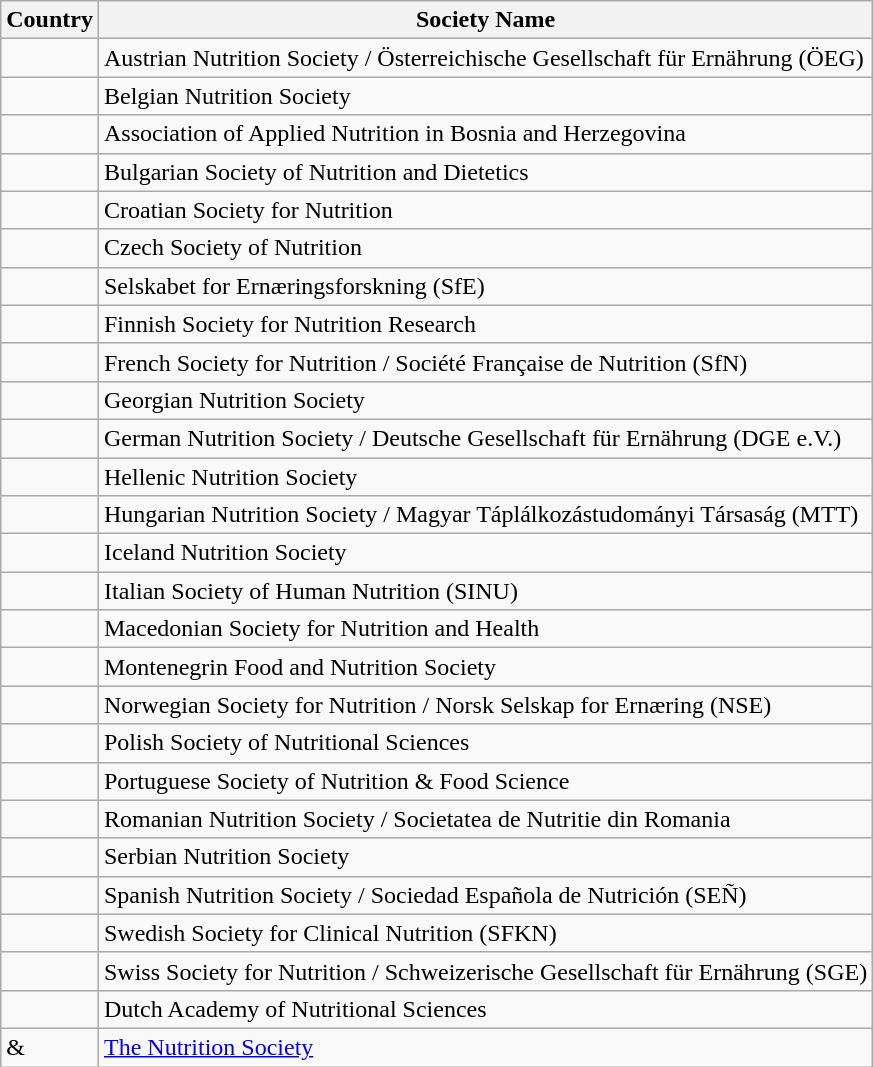<table class="wikitable">
<tr>
<th>Country</th>
<th>Society Name</th>
</tr>
<tr>
<td></td>
<td>Austrian Nutrition Society / Österreichische Gesellschaft für Ernährung (ÖEG)</td>
</tr>
<tr>
<td></td>
<td>Belgian Nutrition Society</td>
</tr>
<tr>
<td></td>
<td>Association of Applied Nutrition in Bosnia and Herzegovina</td>
</tr>
<tr>
<td></td>
<td>Bulgarian Society of Nutrition and Dietetics</td>
</tr>
<tr>
<td></td>
<td>Croatian Society for Nutrition</td>
</tr>
<tr>
<td></td>
<td>Czech Society of Nutrition</td>
</tr>
<tr>
<td></td>
<td>Selskabet for Ernæringsforskning (SfE)</td>
</tr>
<tr>
<td></td>
<td>Finnish Society for Nutrition Research</td>
</tr>
<tr>
<td></td>
<td>French Society for Nutrition / Société Française de Nutrition (SfN)</td>
</tr>
<tr>
<td></td>
<td>Georgian Nutrition Society</td>
</tr>
<tr>
<td></td>
<td>German Nutrition Society / Deutsche Gesellschaft für Ernährung (DGE e.V.)</td>
</tr>
<tr>
<td></td>
<td>Hellenic Nutrition Society</td>
</tr>
<tr>
<td></td>
<td>Hungarian Nutrition Society / Magyar Táplálkozástudományi Társaság (MTT)</td>
</tr>
<tr>
<td></td>
<td>Iceland Nutrition Society</td>
</tr>
<tr>
<td></td>
<td>Italian Society of Human Nutrition (SINU)</td>
</tr>
<tr>
<td></td>
<td>Macedonian Society for Nutrition and Health</td>
</tr>
<tr>
<td></td>
<td>Montenegrin Food and Nutrition Society</td>
</tr>
<tr>
<td></td>
<td>Norwegian Society for Nutrition / Norsk Selskap for Ernæring (NSE)</td>
</tr>
<tr>
<td></td>
<td>Polish Society of Nutritional Sciences</td>
</tr>
<tr>
<td></td>
<td>Portuguese Society of Nutrition & Food Science</td>
</tr>
<tr>
<td></td>
<td>Romanian Nutrition Society / Societatea de Nutritie din Romania</td>
</tr>
<tr>
<td></td>
<td>Serbian Nutrition Society</td>
</tr>
<tr>
<td></td>
<td>Spanish Nutrition Society / Sociedad Española de Nutrición (SEÑ)</td>
</tr>
<tr>
<td></td>
<td>Swedish Society for Clinical Nutrition (SFKN)</td>
</tr>
<tr>
<td></td>
<td>Swiss Society for Nutrition / Schweizerische Gesellschaft für Ernährung (SGE)</td>
</tr>
<tr>
<td></td>
<td>Dutch Academy of Nutritional Sciences</td>
</tr>
<tr>
<td> & </td>
<td><a href='#'>The Nutrition Society</a></td>
</tr>
</table>
